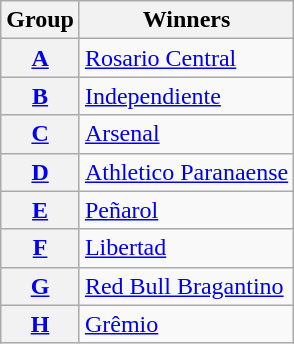<table class="wikitable">
<tr>
<th>Group</th>
<th>Winners</th>
</tr>
<tr>
<th><a href='#'>A</a></th>
<td> <a href='#'>Rosario Central</a></td>
</tr>
<tr>
<th><a href='#'>B</a></th>
<td> <a href='#'>Independiente</a></td>
</tr>
<tr>
<th><a href='#'>C</a></th>
<td> <a href='#'>Arsenal</a></td>
</tr>
<tr>
<th><a href='#'>D</a></th>
<td> <a href='#'>Athletico Paranaense</a></td>
</tr>
<tr>
<th><a href='#'>E</a></th>
<td> <a href='#'>Peñarol</a></td>
</tr>
<tr>
<th><a href='#'>F</a></th>
<td> <a href='#'>Libertad</a></td>
</tr>
<tr>
<th><a href='#'>G</a></th>
<td> <a href='#'>Red Bull Bragantino</a></td>
</tr>
<tr>
<th><a href='#'>H</a></th>
<td> <a href='#'>Grêmio</a></td>
</tr>
</table>
